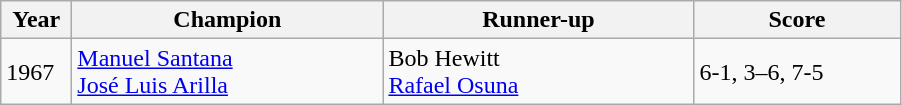<table class="wikitable">
<tr>
<th style="width:40px">Year</th>
<th style="width:200px">Champion</th>
<th style="width:200px">Runner-up</th>
<th style="width:130px">Score</th>
</tr>
<tr>
<td>1967</td>
<td> <a href='#'>Manuel Santana</a><br> <a href='#'>José Luis Arilla</a></td>
<td> Bob Hewitt<br> <a href='#'>Rafael Osuna</a></td>
<td>6-1, 3–6, 7-5</td>
</tr>
</table>
